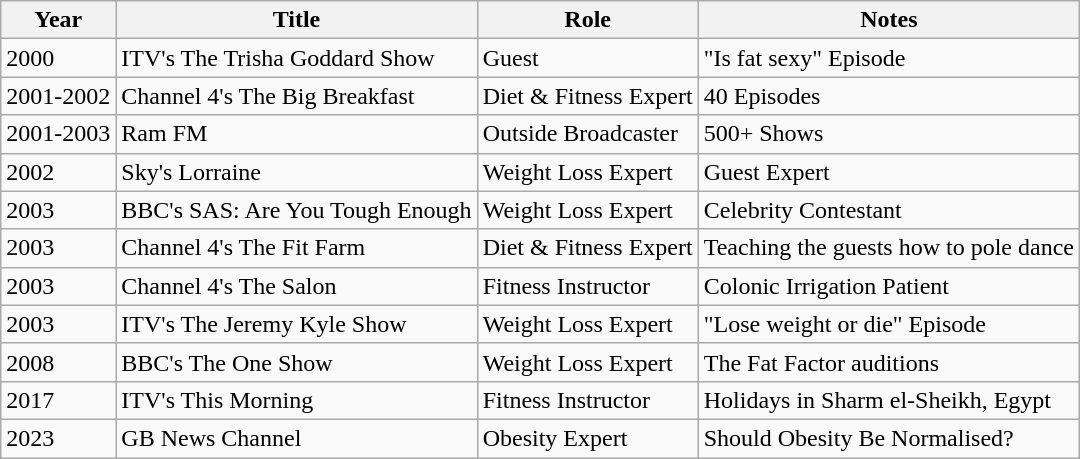<table class="wikitable sortable">
<tr>
<th>Year</th>
<th>Title</th>
<th>Role</th>
<th>Notes</th>
</tr>
<tr>
<td>2000</td>
<td>ITV's The Trisha Goddard Show</td>
<td>Guest</td>
<td>"Is fat sexy" Episode</td>
</tr>
<tr>
<td>2001-2002</td>
<td>Channel 4's The Big Breakfast</td>
<td>Diet & Fitness Expert</td>
<td>40 Episodes</td>
</tr>
<tr>
<td>2001-2003</td>
<td>Ram FM</td>
<td>Outside Broadcaster</td>
<td>500+ Shows</td>
</tr>
<tr>
<td>2002</td>
<td>Sky's Lorraine</td>
<td>Weight Loss Expert</td>
<td>Guest Expert</td>
</tr>
<tr>
<td>2003</td>
<td>BBC's SAS: Are You Tough Enough</td>
<td>Weight Loss Expert</td>
<td>Celebrity Contestant</td>
</tr>
<tr>
<td>2003</td>
<td>Channel 4's The Fit Farm</td>
<td>Diet & Fitness Expert</td>
<td>Teaching the guests how to pole dance</td>
</tr>
<tr>
<td>2003</td>
<td>Channel 4's The Salon</td>
<td>Fitness Instructor</td>
<td>Colonic Irrigation Patient</td>
</tr>
<tr>
<td>2003</td>
<td>ITV's The Jeremy Kyle Show</td>
<td>Weight Loss Expert</td>
<td>"Lose weight or die" Episode</td>
</tr>
<tr>
<td>2008</td>
<td>BBC's The One Show</td>
<td>Weight Loss Expert</td>
<td>The Fat Factor auditions</td>
</tr>
<tr>
<td>2017</td>
<td>ITV's This Morning</td>
<td>Fitness Instructor</td>
<td>Holidays in Sharm el-Sheikh, Egypt</td>
</tr>
<tr>
<td>2023</td>
<td>GB News Channel</td>
<td>Obesity Expert</td>
<td>Should Obesity Be Normalised?</td>
</tr>
</table>
